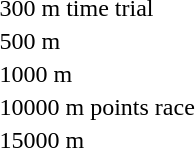<table>
<tr>
<td>300 m time trial</td>
<td></td>
<td></td>
<td></td>
</tr>
<tr>
<td>500 m</td>
<td></td>
<td></td>
<td></td>
</tr>
<tr>
<td>1000 m</td>
<td></td>
<td></td>
<td></td>
</tr>
<tr>
<td>10000 m points race</td>
<td></td>
<td></td>
<td></td>
</tr>
<tr>
<td>15000 m</td>
<td></td>
<td></td>
<td></td>
</tr>
</table>
